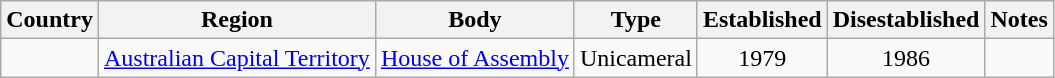<table class=wikitable>
<tr>
<th>Country</th>
<th>Region</th>
<th>Body</th>
<th>Type</th>
<th>Established</th>
<th>Disestablished</th>
<th>Notes</th>
</tr>
<tr>
<td></td>
<td><a href='#'>Australian Capital Territory</a></td>
<td><a href='#'>House of Assembly</a></td>
<td>Unicameral</td>
<td align=center>1979</td>
<td align=center>1986</td>
<td></td>
</tr>
</table>
